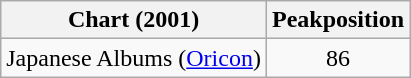<table class="wikitable">
<tr>
<th>Chart (2001)</th>
<th>Peakposition</th>
</tr>
<tr>
<td>Japanese Albums (<a href='#'>Oricon</a>)</td>
<td align="center">86</td>
</tr>
</table>
